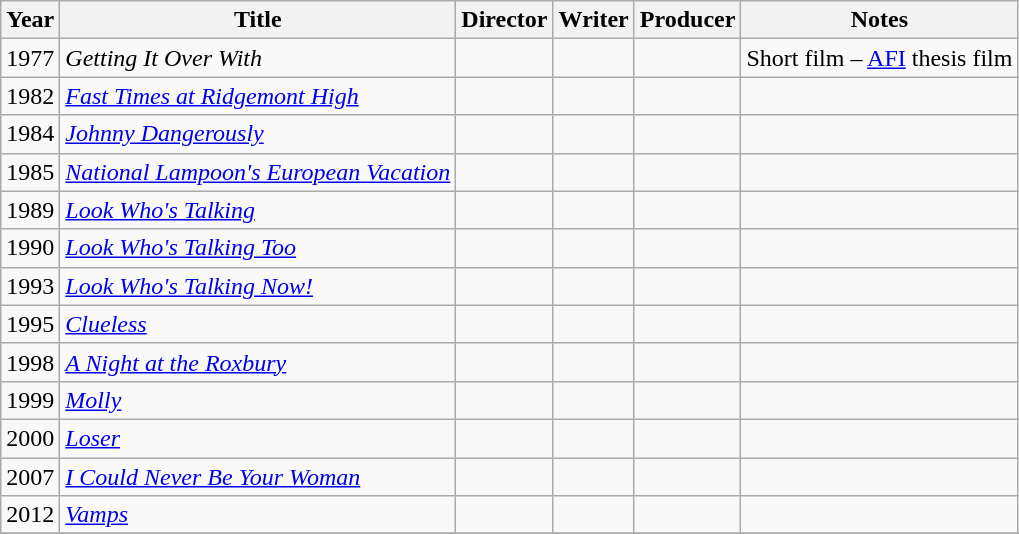<table class="wikitable">
<tr>
<th>Year</th>
<th>Title</th>
<th>Director</th>
<th>Writer</th>
<th>Producer</th>
<th>Notes</th>
</tr>
<tr>
<td>1977</td>
<td><em>Getting It Over With</em></td>
<td></td>
<td></td>
<td></td>
<td>Short film – <a href='#'>AFI</a> thesis film</td>
</tr>
<tr>
<td>1982</td>
<td><em><a href='#'>Fast Times at Ridgemont High</a></em></td>
<td></td>
<td></td>
<td></td>
<td></td>
</tr>
<tr>
<td>1984</td>
<td><em><a href='#'>Johnny Dangerously</a></em></td>
<td></td>
<td></td>
<td></td>
<td></td>
</tr>
<tr>
<td>1985</td>
<td><em><a href='#'>National Lampoon's European Vacation</a></em></td>
<td></td>
<td></td>
<td></td>
<td></td>
</tr>
<tr>
<td>1989</td>
<td><em><a href='#'>Look Who's Talking</a></em></td>
<td></td>
<td></td>
<td></td>
<td></td>
</tr>
<tr>
<td>1990</td>
<td><em><a href='#'>Look Who's Talking Too</a></em></td>
<td></td>
<td></td>
<td></td>
<td></td>
</tr>
<tr>
<td>1993</td>
<td><em><a href='#'>Look Who's Talking Now!</a></em></td>
<td></td>
<td></td>
<td></td>
<td></td>
</tr>
<tr>
<td>1995</td>
<td><em><a href='#'>Clueless</a></em></td>
<td></td>
<td></td>
<td></td>
<td></td>
</tr>
<tr>
<td>1998</td>
<td><em><a href='#'>A Night at the Roxbury</a></em></td>
<td></td>
<td></td>
<td></td>
<td></td>
</tr>
<tr>
<td>1999</td>
<td><em><a href='#'>Molly</a></em></td>
<td></td>
<td></td>
<td></td>
<td></td>
</tr>
<tr>
<td>2000</td>
<td><em><a href='#'>Loser</a></em></td>
<td></td>
<td></td>
<td></td>
<td></td>
</tr>
<tr>
<td>2007</td>
<td><em><a href='#'>I Could Never Be Your Woman</a></em></td>
<td></td>
<td></td>
<td></td>
<td></td>
</tr>
<tr>
<td>2012</td>
<td><em><a href='#'>Vamps</a></em></td>
<td></td>
<td></td>
<td></td>
<td></td>
</tr>
<tr>
</tr>
</table>
